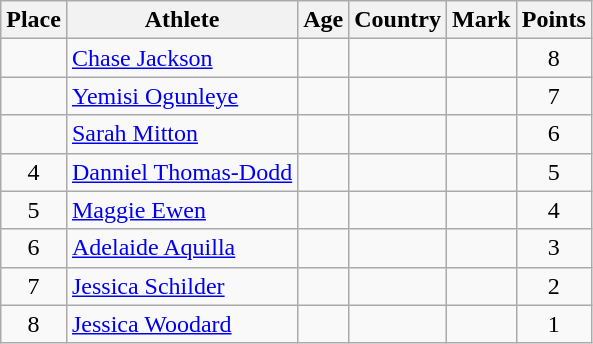<table class="wikitable mw-datatable sortable">
<tr>
<th>Place</th>
<th>Athlete</th>
<th>Age</th>
<th>Country</th>
<th>Mark</th>
<th>Points</th>
</tr>
<tr>
<td align=center></td>
<td><a href='#'>Chase Jackson</a></td>
<td></td>
<td></td>
<td></td>
<td align=center>8</td>
</tr>
<tr>
<td align=center></td>
<td><a href='#'>Yemisi Ogunleye</a></td>
<td></td>
<td></td>
<td></td>
<td align=center>7</td>
</tr>
<tr>
<td align=center></td>
<td><a href='#'>Sarah Mitton</a></td>
<td></td>
<td></td>
<td></td>
<td align=center>6</td>
</tr>
<tr>
<td align=center>4</td>
<td><a href='#'>Danniel Thomas-Dodd</a></td>
<td></td>
<td></td>
<td></td>
<td align=center>5</td>
</tr>
<tr>
<td align=center>5</td>
<td><a href='#'>Maggie Ewen</a></td>
<td></td>
<td></td>
<td></td>
<td align=center>4</td>
</tr>
<tr>
<td align=center>6</td>
<td><a href='#'>Adelaide Aquilla</a></td>
<td></td>
<td></td>
<td></td>
<td align=center>3</td>
</tr>
<tr>
<td align=center>7</td>
<td><a href='#'>Jessica Schilder</a></td>
<td></td>
<td></td>
<td></td>
<td align=center>2</td>
</tr>
<tr>
<td align=center>8</td>
<td><a href='#'>Jessica Woodard</a></td>
<td></td>
<td></td>
<td></td>
<td align=center>1</td>
</tr>
</table>
